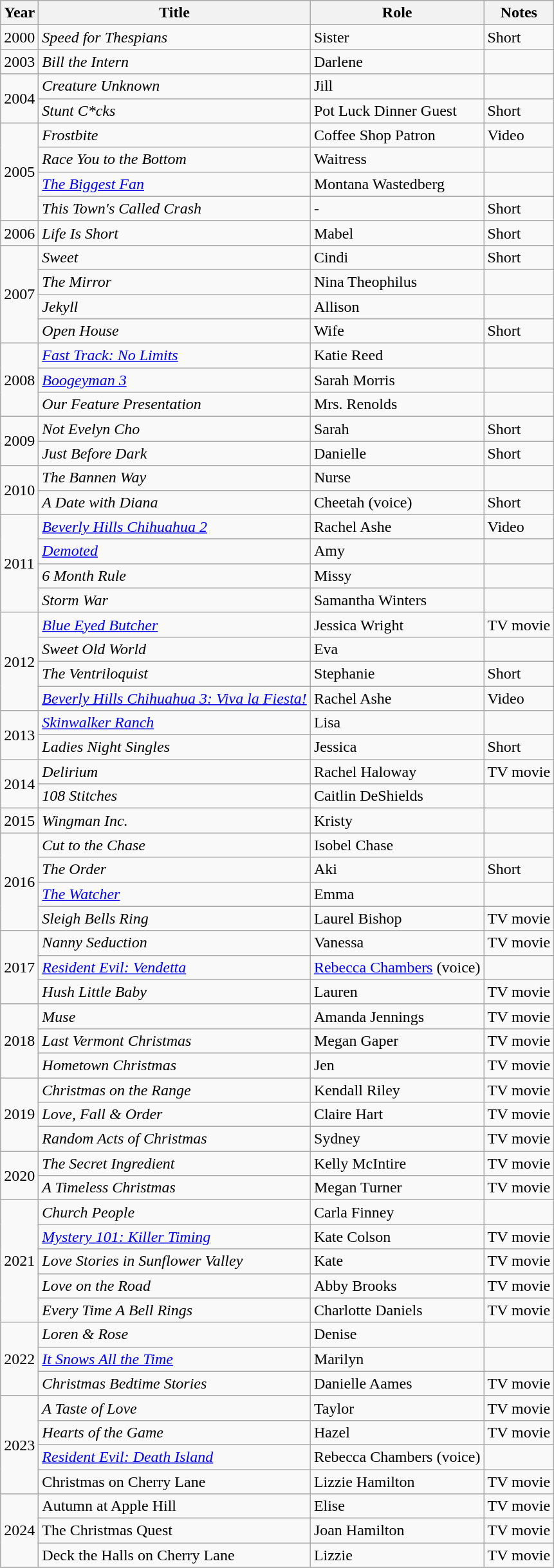<table class="wikitable sortable">
<tr>
<th>Year</th>
<th>Title</th>
<th>Role</th>
<th>Notes</th>
</tr>
<tr>
<td>2000</td>
<td><em>Speed for Thespians</em></td>
<td>Sister</td>
<td>Short</td>
</tr>
<tr>
<td>2003</td>
<td><em>Bill the Intern</em></td>
<td>Darlene</td>
<td></td>
</tr>
<tr>
<td rowspan=2>2004</td>
<td><em>Creature Unknown</em></td>
<td>Jill</td>
<td></td>
</tr>
<tr>
<td><em>Stunt C*cks</em></td>
<td>Pot Luck Dinner Guest</td>
<td>Short</td>
</tr>
<tr>
<td rowspan=4>2005</td>
<td><em>Frostbite</em></td>
<td>Coffee Shop Patron</td>
<td>Video</td>
</tr>
<tr>
<td><em>Race You to the Bottom</em></td>
<td>Waitress</td>
<td></td>
</tr>
<tr>
<td><em><a href='#'>The Biggest Fan</a></em></td>
<td>Montana Wastedberg</td>
<td></td>
</tr>
<tr>
<td><em>This Town's Called Crash</em></td>
<td>-</td>
<td>Short</td>
</tr>
<tr>
<td>2006</td>
<td><em>Life Is Short</em></td>
<td>Mabel</td>
<td>Short</td>
</tr>
<tr>
<td rowspan=4>2007</td>
<td><em>Sweet</em></td>
<td>Cindi</td>
<td>Short</td>
</tr>
<tr>
<td><em>The Mirror</em></td>
<td>Nina Theophilus</td>
<td></td>
</tr>
<tr>
<td><em>Jekyll</em></td>
<td>Allison</td>
<td></td>
</tr>
<tr>
<td><em>Open House</em></td>
<td>Wife</td>
<td>Short</td>
</tr>
<tr>
<td rowspan=3>2008</td>
<td><em><a href='#'>Fast Track: No Limits</a></em></td>
<td>Katie Reed</td>
<td></td>
</tr>
<tr>
<td><em><a href='#'>Boogeyman 3</a></em></td>
<td>Sarah Morris</td>
<td></td>
</tr>
<tr>
<td><em>Our Feature Presentation</em></td>
<td>Mrs. Renolds</td>
<td></td>
</tr>
<tr>
<td rowspan=2>2009</td>
<td><em>Not Evelyn Cho</em></td>
<td>Sarah</td>
<td>Short</td>
</tr>
<tr>
<td><em>Just Before Dark</em></td>
<td>Danielle</td>
<td>Short</td>
</tr>
<tr>
<td rowspan=2>2010</td>
<td><em>The Bannen Way</em></td>
<td>Nurse</td>
<td></td>
</tr>
<tr>
<td><em>A Date with Diana</em></td>
<td>Cheetah (voice)</td>
<td>Short</td>
</tr>
<tr>
<td rowspan=4>2011</td>
<td><em><a href='#'>Beverly Hills Chihuahua 2</a></em></td>
<td>Rachel Ashe</td>
<td>Video</td>
</tr>
<tr>
<td><em><a href='#'>Demoted</a></em></td>
<td>Amy</td>
<td></td>
</tr>
<tr>
<td><em>6 Month Rule</em></td>
<td>Missy</td>
<td></td>
</tr>
<tr>
<td><em>Storm War</em></td>
<td>Samantha Winters</td>
<td></td>
</tr>
<tr>
<td rowspan=4>2012</td>
<td><em><a href='#'>Blue Eyed Butcher</a></em></td>
<td>Jessica Wright</td>
<td>TV movie</td>
</tr>
<tr>
<td><em>Sweet Old World</em></td>
<td>Eva</td>
<td></td>
</tr>
<tr>
<td><em>The Ventriloquist</em></td>
<td>Stephanie</td>
<td>Short</td>
</tr>
<tr>
<td><em><a href='#'>Beverly Hills Chihuahua 3: Viva la Fiesta!</a></em></td>
<td>Rachel Ashe</td>
<td>Video</td>
</tr>
<tr>
<td rowspan=2>2013</td>
<td><em><a href='#'>Skinwalker Ranch</a></em></td>
<td>Lisa</td>
<td></td>
</tr>
<tr>
<td><em>Ladies Night Singles</em></td>
<td>Jessica</td>
<td>Short</td>
</tr>
<tr>
<td rowspan=2>2014</td>
<td><em>Delirium</em></td>
<td>Rachel Haloway</td>
<td>TV movie</td>
</tr>
<tr>
<td><em>108 Stitches</em></td>
<td>Caitlin DeShields</td>
<td></td>
</tr>
<tr>
<td>2015</td>
<td><em>Wingman Inc.</em></td>
<td>Kristy</td>
<td></td>
</tr>
<tr>
<td rowspan=4>2016</td>
<td><em>Cut to the Chase</em></td>
<td>Isobel Chase</td>
<td></td>
</tr>
<tr>
<td><em>The Order</em></td>
<td>Aki</td>
<td>Short</td>
</tr>
<tr>
<td><em><a href='#'>The Watcher</a></em></td>
<td>Emma</td>
<td></td>
</tr>
<tr>
<td><em>Sleigh Bells Ring</em></td>
<td>Laurel Bishop</td>
<td>TV movie</td>
</tr>
<tr>
<td rowspan=3>2017</td>
<td><em>Nanny Seduction</em></td>
<td>Vanessa</td>
<td>TV movie</td>
</tr>
<tr>
<td><em><a href='#'>Resident Evil: Vendetta</a></em></td>
<td><a href='#'>Rebecca Chambers</a> (voice)</td>
<td></td>
</tr>
<tr>
<td><em>Hush Little Baby</em></td>
<td>Lauren</td>
<td>TV movie</td>
</tr>
<tr>
<td rowspan="3">2018</td>
<td><em>Muse</em></td>
<td>Amanda Jennings</td>
<td>TV movie</td>
</tr>
<tr>
<td><em>Last Vermont Christmas</em></td>
<td>Megan Gaper</td>
<td>TV movie </td>
</tr>
<tr>
<td><em>Hometown Christmas</em></td>
<td>Jen</td>
<td>TV movie</td>
</tr>
<tr>
<td rowspan="3">2019</td>
<td><em>Christmas on the Range</em></td>
<td>Kendall Riley</td>
<td>TV movie</td>
</tr>
<tr>
<td><em>Love, Fall & Order</em></td>
<td>Claire Hart</td>
<td>TV movie</td>
</tr>
<tr>
<td><em>Random Acts of Christmas</em></td>
<td>Sydney</td>
<td>TV movie</td>
</tr>
<tr>
<td rowspan=2>2020</td>
<td><em>The Secret Ingredient</em></td>
<td>Kelly McIntire</td>
<td>TV movie</td>
</tr>
<tr>
<td><em>A Timeless Christmas</em></td>
<td>Megan Turner</td>
<td>TV movie</td>
</tr>
<tr>
<td rowspan=5>2021</td>
<td><em>Church People</em></td>
<td>Carla Finney</td>
<td></td>
</tr>
<tr>
<td><em><a href='#'>Mystery 101: Killer Timing</a></em></td>
<td>Kate Colson</td>
<td>TV movie</td>
</tr>
<tr>
<td><em>Love Stories in Sunflower Valley</em></td>
<td>Kate</td>
<td>TV movie</td>
</tr>
<tr>
<td><em>Love on the Road</em></td>
<td>Abby Brooks</td>
<td>TV movie</td>
</tr>
<tr>
<td><em>Every Time A Bell Rings</em></td>
<td>Charlotte Daniels</td>
<td>TV movie</td>
</tr>
<tr>
<td rowspan=3>2022</td>
<td><em>Loren & Rose</em></td>
<td>Denise</td>
<td></td>
</tr>
<tr>
<td><em><a href='#'>It Snows All the Time</a></em></td>
<td>Marilyn</td>
<td></td>
</tr>
<tr>
<td><em>Christmas Bedtime Stories</em></td>
<td>Danielle Aames</td>
<td>TV movie</td>
</tr>
<tr>
<td rowspan=4>2023</td>
<td><em>A Taste of Love</em></td>
<td>Taylor</td>
<td>TV movie</td>
</tr>
<tr>
<td><em>Hearts of the Game</em></td>
<td>Hazel</td>
<td>TV movie</td>
</tr>
<tr>
<td><em><a href='#'>Resident Evil: Death Island</a></td>
<td>Rebecca Chambers (voice)</td>
<td></td>
</tr>
<tr>
<td></em>Christmas on Cherry Lane<em></td>
<td>Lizzie Hamilton</td>
<td>TV movie</td>
</tr>
<tr>
<td rowspan=3>2024</td>
<td></em>Autumn at Apple Hill<em></td>
<td>Elise</td>
<td>TV movie</td>
</tr>
<tr>
<td></em>The Christmas Quest<em></td>
<td>Joan Hamilton</td>
<td>TV movie</td>
</tr>
<tr>
<td></em>Deck the Halls on Cherry Lane<em></td>
<td>Lizzie</td>
<td>TV movie</td>
</tr>
<tr>
</tr>
</table>
